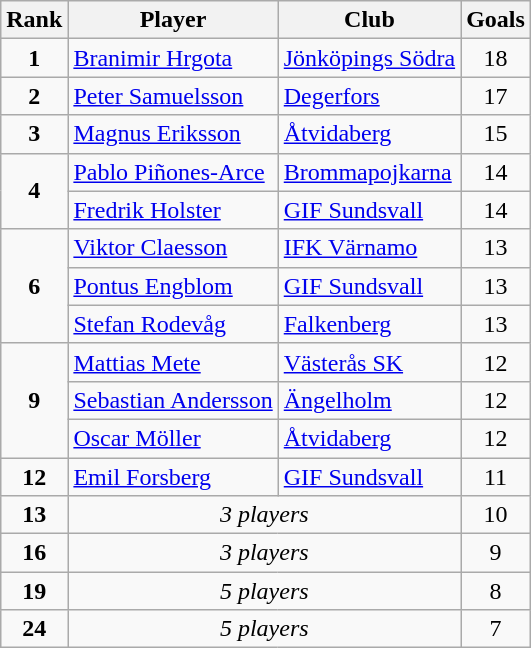<table class="wikitable" style="text-align:center;">
<tr>
<th>Rank</th>
<th>Player</th>
<th>Club</th>
<th>Goals</th>
</tr>
<tr>
<td rowspan="1"><strong>1</strong></td>
<td align="left"> <a href='#'>Branimir Hrgota</a></td>
<td align="left"><a href='#'>Jönköpings Södra</a></td>
<td>18</td>
</tr>
<tr>
<td rowspan="1"><strong>2</strong></td>
<td align="left"> <a href='#'>Peter Samuelsson</a></td>
<td align="left"><a href='#'>Degerfors</a></td>
<td>17</td>
</tr>
<tr>
<td rowspan="1"><strong>3</strong></td>
<td align="left"> <a href='#'>Magnus Eriksson</a></td>
<td align="left"><a href='#'>Åtvidaberg</a></td>
<td>15</td>
</tr>
<tr>
<td rowspan="2"><strong>4</strong></td>
<td align="left"> <a href='#'>Pablo Piñones-Arce</a></td>
<td align="left"><a href='#'>Brommapojkarna</a></td>
<td>14</td>
</tr>
<tr>
<td align="left"> <a href='#'>Fredrik Holster</a></td>
<td align="left"><a href='#'>GIF Sundsvall</a></td>
<td>14</td>
</tr>
<tr>
<td rowspan="3"><strong>6</strong></td>
<td align="left"> <a href='#'>Viktor Claesson</a></td>
<td align="left"><a href='#'>IFK Värnamo</a></td>
<td>13</td>
</tr>
<tr>
<td align="left"> <a href='#'>Pontus Engblom</a></td>
<td align="left"><a href='#'>GIF Sundsvall</a></td>
<td>13</td>
</tr>
<tr>
<td align="left"> <a href='#'>Stefan Rodevåg</a></td>
<td align="left"><a href='#'>Falkenberg</a></td>
<td>13</td>
</tr>
<tr>
<td rowspan="3"><strong>9</strong></td>
<td align="left"> <a href='#'>Mattias Mete</a></td>
<td align="left"><a href='#'>Västerås SK</a></td>
<td>12</td>
</tr>
<tr>
<td align="left"> <a href='#'>Sebastian Andersson</a></td>
<td align="left"><a href='#'>Ängelholm</a></td>
<td>12</td>
</tr>
<tr>
<td align="left"> <a href='#'>Oscar Möller</a></td>
<td align="left"><a href='#'>Åtvidaberg</a></td>
<td>12</td>
</tr>
<tr>
<td rowspan="1"><strong>12</strong></td>
<td align="left"> <a href='#'>Emil Forsberg</a></td>
<td align="left"><a href='#'>GIF Sundsvall</a></td>
<td>11</td>
</tr>
<tr>
<td rowspan=1><strong>13</strong></td>
<td colspan=2><em>3 players</em></td>
<td rowspan=1>10</td>
</tr>
<tr>
<td rowspan=1><strong>16</strong></td>
<td colspan=2><em>3 players</em></td>
<td rowspan=1>9</td>
</tr>
<tr>
<td rowspan=1><strong>19</strong></td>
<td colspan=2><em>5 players</em></td>
<td rowspan=1>8</td>
</tr>
<tr>
<td rowspan=1><strong>24</strong></td>
<td colspan=2><em>5 players</em></td>
<td rowspan=1>7</td>
</tr>
</table>
